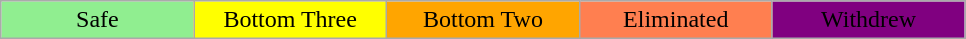<table class="wikitable" style="margin:1em auto; text-align:center;">
<tr>
<td style="background:lightgreen;" padding-left: 1em;" width="15%">Safe</td>
<td style="background:yellow;" padding-left: 1em;" width="15%">Bottom Three</td>
<td style="background:orange;" padding-left: 1em;" width="15%">Bottom Two</td>
<td style="background:coral;" padding-left: 1em;" width="15%">Eliminated</td>
<td style="background:purple;" padding-left: 1em;" width="15%"><span>Withdrew</span></td>
</tr>
</table>
